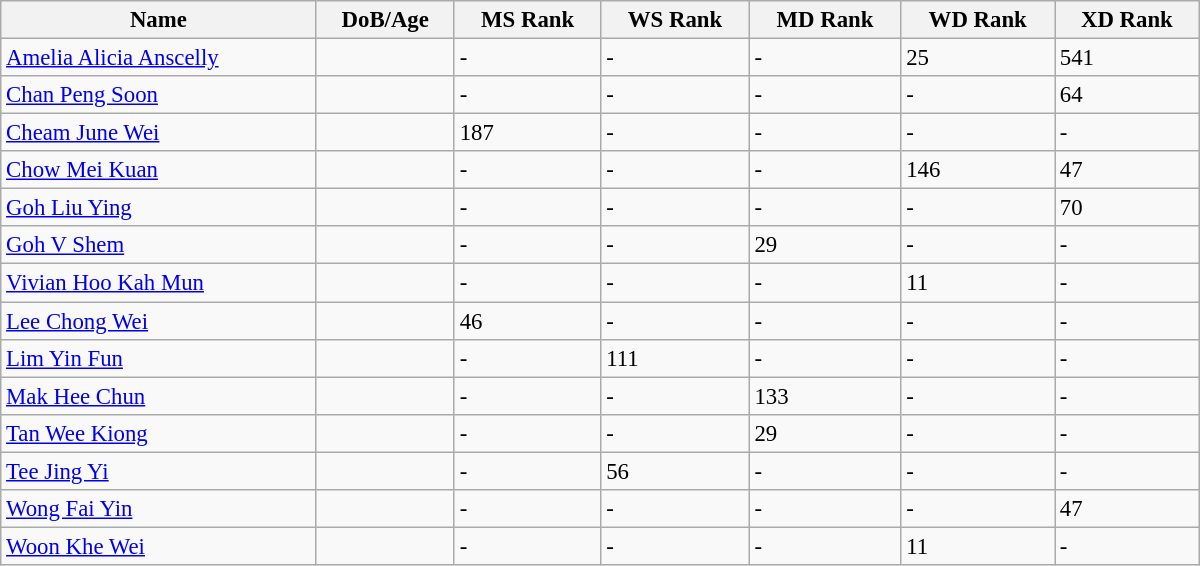<table class="wikitable"  style="width:800px; font-size:95%;">
<tr>
<th align="left">Name</th>
<th align="left">DoB/Age</th>
<th align="left">MS Rank</th>
<th align="left">WS Rank</th>
<th align="left">MD Rank</th>
<th align="left">WD Rank</th>
<th align="left">XD Rank</th>
</tr>
<tr>
<td><a href='#'>Amelia Alicia Anscelly</a></td>
<td></td>
<td>-</td>
<td>-</td>
<td>-</td>
<td>25</td>
<td>541</td>
</tr>
<tr>
<td><a href='#'>Chan Peng Soon</a></td>
<td></td>
<td>-</td>
<td>-</td>
<td>-</td>
<td>-</td>
<td>64</td>
</tr>
<tr>
<td><a href='#'>Cheam June Wei</a></td>
<td></td>
<td>187</td>
<td>-</td>
<td>-</td>
<td>-</td>
<td>-</td>
</tr>
<tr>
<td><a href='#'>Chow Mei Kuan</a></td>
<td></td>
<td>-</td>
<td>-</td>
<td>-</td>
<td>146</td>
<td>47</td>
</tr>
<tr>
<td><a href='#'>Goh Liu Ying</a></td>
<td></td>
<td>-</td>
<td>-</td>
<td>-</td>
<td>-</td>
<td>70</td>
</tr>
<tr>
<td><a href='#'>Goh V Shem</a></td>
<td></td>
<td>-</td>
<td>-</td>
<td>29</td>
<td>-</td>
<td>-</td>
</tr>
<tr>
<td><a href='#'>Vivian Hoo Kah Mun</a></td>
<td></td>
<td>-</td>
<td>-</td>
<td>-</td>
<td>11</td>
<td>-</td>
</tr>
<tr>
<td><a href='#'>Lee Chong Wei</a></td>
<td></td>
<td>46</td>
<td>-</td>
<td>-</td>
<td>-</td>
<td>-</td>
</tr>
<tr>
<td><a href='#'>Lim Yin Fun</a></td>
<td></td>
<td>-</td>
<td>111</td>
<td>-</td>
<td>-</td>
<td>-</td>
</tr>
<tr>
<td><a href='#'>Mak Hee Chun</a></td>
<td></td>
<td>-</td>
<td>-</td>
<td>133</td>
<td>-</td>
<td>-</td>
</tr>
<tr>
<td><a href='#'>Tan Wee Kiong</a></td>
<td></td>
<td>-</td>
<td>-</td>
<td>29</td>
<td>-</td>
<td>-</td>
</tr>
<tr>
<td><a href='#'>Tee Jing Yi</a></td>
<td></td>
<td>-</td>
<td>56</td>
<td>-</td>
<td>-</td>
<td>-</td>
</tr>
<tr>
<td><a href='#'>Wong Fai Yin</a></td>
<td></td>
<td>-</td>
<td>-</td>
<td>-</td>
<td>-</td>
<td>47</td>
</tr>
<tr>
<td><a href='#'>Woon Khe Wei</a></td>
<td></td>
<td>-</td>
<td>-</td>
<td>-</td>
<td>11</td>
<td>-</td>
</tr>
</table>
